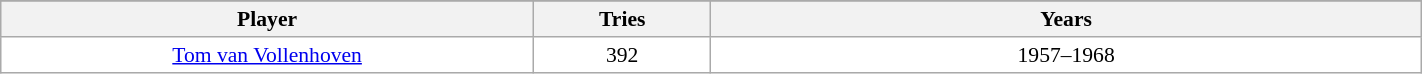<table class="wikitable sortable" width="75%" style="font-size:90%">
<tr bgcolor="#efefef">
</tr>
<tr bgcolor="#efefef">
<th width=30%>Player</th>
<th width=10%>Tries</th>
<th width=40%>Years</th>
</tr>
<tr bgcolor=#FFFFFF>
<td align=center> <a href='#'>Tom van Vollenhoven</a></td>
<td align=center>392</td>
<td align=center>1957–1968</td>
</tr>
</table>
